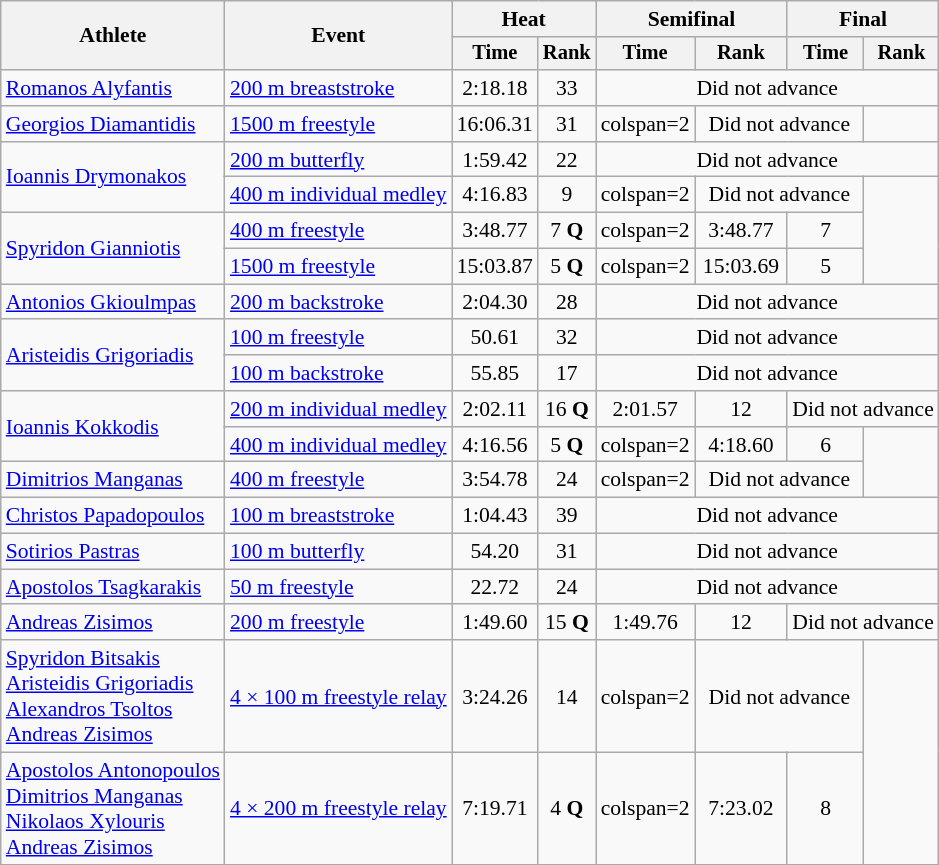<table class=wikitable style="font-size:90%">
<tr>
<th rowspan="2">Athlete</th>
<th rowspan="2">Event</th>
<th colspan="2">Heat</th>
<th colspan="2">Semifinal</th>
<th colspan="2">Final</th>
</tr>
<tr style="font-size:95%">
<th>Time</th>
<th>Rank</th>
<th>Time</th>
<th>Rank</th>
<th>Time</th>
<th>Rank</th>
</tr>
<tr align=center>
<td align=left><a href='#'>Romanos Alyfantis</a></td>
<td align=left><a href='#'>200 m breaststroke</a></td>
<td>2:18.18</td>
<td>33</td>
<td colspan=4>Did not advance</td>
</tr>
<tr align=center>
<td align=left><a href='#'>Georgios Diamantidis</a></td>
<td align=left><a href='#'>1500 m freestyle</a></td>
<td>16:06.31</td>
<td>31</td>
<td>colspan=2 </td>
<td colspan=2>Did not advance</td>
</tr>
<tr align=center>
<td align=left rowspan=2><a href='#'>Ioannis Drymonakos</a></td>
<td align=left><a href='#'>200 m butterfly</a></td>
<td>1:59.42</td>
<td>22</td>
<td colspan=4>Did not advance</td>
</tr>
<tr align=center>
<td align=left><a href='#'>400 m individual medley</a></td>
<td>4:16.83</td>
<td>9</td>
<td>colspan=2 </td>
<td colspan=2>Did not advance</td>
</tr>
<tr align=center>
<td align=left rowspan=2><a href='#'>Spyridon Gianniotis</a></td>
<td align=left><a href='#'>400 m freestyle</a></td>
<td>3:48.77</td>
<td>7 <strong>Q</strong></td>
<td>colspan=2 </td>
<td>3:48.77</td>
<td>7</td>
</tr>
<tr align=center>
<td align=left><a href='#'>1500 m freestyle</a></td>
<td>15:03.87</td>
<td>5 <strong>Q</strong></td>
<td>colspan=2 </td>
<td>15:03.69</td>
<td>5</td>
</tr>
<tr align=center>
<td align=left><a href='#'>Antonios Gkioulmpas</a></td>
<td align=left><a href='#'>200 m backstroke</a></td>
<td>2:04.30</td>
<td>28</td>
<td colspan=4>Did not advance</td>
</tr>
<tr align=center>
<td align=left rowspan=2><a href='#'>Aristeidis Grigoriadis</a></td>
<td align=left><a href='#'>100 m freestyle</a></td>
<td>50.61</td>
<td>32</td>
<td colspan=4>Did not advance</td>
</tr>
<tr align=center>
<td align=left><a href='#'>100 m backstroke</a></td>
<td>55.85</td>
<td>17</td>
<td colspan=4>Did not advance</td>
</tr>
<tr align=center>
<td align=left rowspan=2><a href='#'>Ioannis Kokkodis</a></td>
<td align=left><a href='#'>200 m individual medley</a></td>
<td>2:02.11</td>
<td>16 <strong>Q</strong></td>
<td>2:01.57</td>
<td>12</td>
<td colspan=2>Did not advance</td>
</tr>
<tr align=center>
<td align=left><a href='#'>400 m individual medley</a></td>
<td>4:16.56</td>
<td>5 <strong>Q</strong></td>
<td>colspan=2 </td>
<td>4:18.60</td>
<td>6</td>
</tr>
<tr align=center>
<td align=left><a href='#'>Dimitrios Manganas</a></td>
<td align=left><a href='#'>400 m freestyle</a></td>
<td>3:54.78</td>
<td>24</td>
<td>colspan=2 </td>
<td colspan=2>Did not advance</td>
</tr>
<tr align=center>
<td align=left><a href='#'>Christos Papadopoulos</a></td>
<td align=left><a href='#'>100 m breaststroke</a></td>
<td>1:04.43</td>
<td>39</td>
<td colspan=4>Did not advance</td>
</tr>
<tr align=center>
<td align=left><a href='#'>Sotirios Pastras</a></td>
<td align=left><a href='#'>100 m butterfly</a></td>
<td>54.20</td>
<td>31</td>
<td colspan=4>Did not advance</td>
</tr>
<tr align=center>
<td align=left><a href='#'>Apostolos Tsagkarakis</a></td>
<td align=left><a href='#'>50 m freestyle</a></td>
<td>22.72</td>
<td>24</td>
<td colspan=4>Did not advance</td>
</tr>
<tr align=center>
<td align=left><a href='#'>Andreas Zisimos</a></td>
<td align=left><a href='#'>200 m freestyle</a></td>
<td>1:49.60</td>
<td>15 <strong>Q</strong></td>
<td>1:49.76</td>
<td>12</td>
<td colspan=2>Did not advance</td>
</tr>
<tr align=center>
<td align=left><a href='#'>Spyridon Bitsakis</a><br><a href='#'>Aristeidis Grigoriadis</a><br><a href='#'>Alexandros Tsoltos</a><br><a href='#'>Andreas Zisimos</a></td>
<td align=left><a href='#'>4 × 100 m freestyle relay</a></td>
<td>3:24.26</td>
<td>14</td>
<td>colspan=2 </td>
<td colspan=2>Did not advance</td>
</tr>
<tr align=center>
<td align=left><a href='#'>Apostolos Antonopoulos</a><br><a href='#'>Dimitrios Manganas</a><br><a href='#'>Nikolaos Xylouris</a><br><a href='#'>Andreas Zisimos</a></td>
<td align=left><a href='#'>4 × 200 m freestyle relay</a></td>
<td>7:19.71</td>
<td>4 <strong>Q</strong></td>
<td>colspan=2 </td>
<td>7:23.02</td>
<td>8</td>
</tr>
</table>
